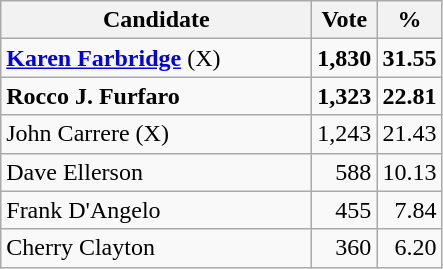<table class="wikitable">
<tr>
<th bgcolor="#DDDDFF" width="200px">Candidate</th>
<th bgcolor="#DDDDFF">Vote</th>
<th bgcolor="#DDDDFF">%</th>
</tr>
<tr>
<td><strong><a href='#'>Karen Farbridge</a></strong> (X)</td>
<td style="text-align: right;"><strong>1,830</strong></td>
<td style="text-align: right;"><strong>31.55</strong></td>
</tr>
<tr>
<td><strong>Rocco J. Furfaro</strong></td>
<td style="text-align: right;"><strong>1,323</strong></td>
<td style="text-align: right;"><strong>22.81</strong></td>
</tr>
<tr>
<td>John Carrere (X)</td>
<td style="text-align: right;">1,243</td>
<td style="text-align: right;">21.43</td>
</tr>
<tr>
<td>Dave Ellerson</td>
<td style="text-align: right;">588</td>
<td style="text-align: right;">10.13</td>
</tr>
<tr>
<td>Frank D'Angelo</td>
<td style="text-align: right;">455</td>
<td style="text-align: right;">7.84</td>
</tr>
<tr>
<td>Cherry Clayton</td>
<td style="text-align: right;">360</td>
<td style="text-align: right;">6.20</td>
</tr>
</table>
